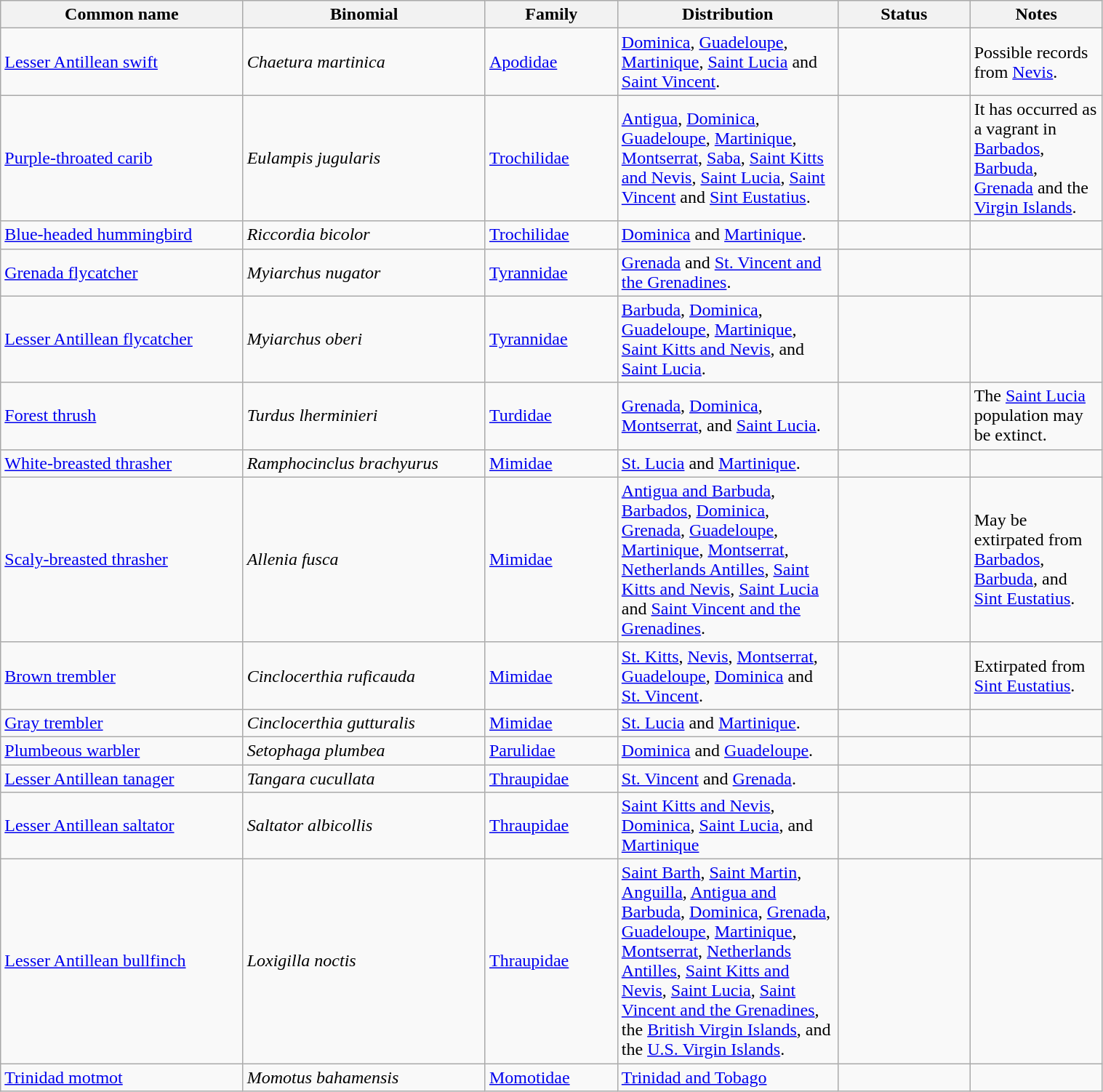<table width=80% class="wikitable">
<tr>
<th width=22%>Common name</th>
<th width=22%>Binomial</th>
<th width=12%>Family</th>
<th width=20%>Distribution</th>
<th width=12%>Status</th>
<th width=12%>Notes</th>
</tr>
<tr>
<td><a href='#'>Lesser Antillean swift</a></td>
<td><em>Chaetura martinica</em></td>
<td><a href='#'>Apodidae</a></td>
<td><a href='#'>Dominica</a>, <a href='#'>Guadeloupe</a>, <a href='#'>Martinique</a>, <a href='#'>Saint Lucia</a> and <a href='#'>Saint Vincent</a>.</td>
<td></td>
<td>Possible records from <a href='#'>Nevis</a>.</td>
</tr>
<tr>
<td><a href='#'>Purple-throated carib</a></td>
<td><em>Eulampis jugularis</em></td>
<td><a href='#'>Trochilidae</a></td>
<td><a href='#'>Antigua</a>, <a href='#'>Dominica</a>, <a href='#'>Guadeloupe</a>, <a href='#'>Martinique</a>, <a href='#'>Montserrat</a>, <a href='#'>Saba</a>, <a href='#'>Saint Kitts and Nevis</a>, <a href='#'>Saint Lucia</a>, <a href='#'>Saint Vincent</a> and <a href='#'>Sint Eustatius</a>.</td>
<td></td>
<td>It has occurred as a vagrant in <a href='#'>Barbados</a>, <a href='#'>Barbuda</a>, <a href='#'>Grenada</a> and the <a href='#'>Virgin Islands</a>.</td>
</tr>
<tr>
<td><a href='#'>Blue-headed hummingbird</a></td>
<td><em>Riccordia bicolor</em></td>
<td><a href='#'>Trochilidae</a></td>
<td><a href='#'>Dominica</a> and <a href='#'>Martinique</a>.</td>
<td></td>
<td></td>
</tr>
<tr>
<td><a href='#'>Grenada flycatcher</a></td>
<td><em>Myiarchus nugator</em></td>
<td><a href='#'>Tyrannidae</a></td>
<td><a href='#'>Grenada</a> and <a href='#'>St. Vincent and the Grenadines</a>.</td>
<td></td>
<td></td>
</tr>
<tr>
<td><a href='#'>Lesser Antillean flycatcher</a></td>
<td><em>Myiarchus oberi</em></td>
<td><a href='#'>Tyrannidae</a></td>
<td><a href='#'>Barbuda</a>, <a href='#'>Dominica</a>, <a href='#'>Guadeloupe</a>, <a href='#'>Martinique</a>, <a href='#'>Saint Kitts and Nevis</a>, and <a href='#'>Saint Lucia</a>.</td>
<td></td>
<td></td>
</tr>
<tr>
<td><a href='#'>Forest thrush</a></td>
<td><em>Turdus lherminieri</em></td>
<td><a href='#'>Turdidae</a></td>
<td><a href='#'>Grenada</a>, <a href='#'>Dominica</a>, <a href='#'>Montserrat</a>, and <a href='#'>Saint Lucia</a>.</td>
<td></td>
<td>The <a href='#'>Saint Lucia</a> population may be extinct.</td>
</tr>
<tr>
<td><a href='#'>White-breasted thrasher</a></td>
<td><em>Ramphocinclus brachyurus</em></td>
<td><a href='#'>Mimidae</a></td>
<td><a href='#'>St. Lucia</a> and <a href='#'>Martinique</a>.</td>
<td></td>
<td></td>
</tr>
<tr>
<td><a href='#'>Scaly-breasted thrasher</a></td>
<td><em>Allenia fusca</em></td>
<td><a href='#'>Mimidae</a></td>
<td><a href='#'>Antigua and Barbuda</a>, <a href='#'>Barbados</a>, <a href='#'>Dominica</a>, <a href='#'>Grenada</a>, <a href='#'>Guadeloupe</a>, <a href='#'>Martinique</a>, <a href='#'>Montserrat</a>, <a href='#'>Netherlands Antilles</a>, <a href='#'>Saint Kitts and Nevis</a>, <a href='#'>Saint Lucia</a> and <a href='#'>Saint Vincent and the Grenadines</a>.</td>
<td></td>
<td>May be extirpated from <a href='#'>Barbados</a>, <a href='#'>Barbuda</a>, and <a href='#'>Sint Eustatius</a>.</td>
</tr>
<tr>
<td><a href='#'>Brown trembler</a></td>
<td><em>Cinclocerthia ruficauda</em></td>
<td><a href='#'>Mimidae</a></td>
<td><a href='#'>St. Kitts</a>, <a href='#'>Nevis</a>, <a href='#'>Montserrat</a>, <a href='#'>Guadeloupe</a>, <a href='#'>Dominica</a> and <a href='#'>St. Vincent</a>.</td>
<td></td>
<td>Extirpated from <a href='#'>Sint Eustatius</a>.</td>
</tr>
<tr>
<td><a href='#'>Gray trembler</a></td>
<td><em>Cinclocerthia gutturalis</em></td>
<td><a href='#'>Mimidae</a></td>
<td><a href='#'>St. Lucia</a> and <a href='#'>Martinique</a>.</td>
<td></td>
<td></td>
</tr>
<tr>
<td><a href='#'>Plumbeous warbler</a></td>
<td><em>Setophaga plumbea</em></td>
<td><a href='#'>Parulidae</a></td>
<td><a href='#'>Dominica</a> and <a href='#'>Guadeloupe</a>.</td>
<td></td>
<td></td>
</tr>
<tr>
<td><a href='#'>Lesser Antillean tanager</a></td>
<td><em>Tangara cucullata</em></td>
<td><a href='#'>Thraupidae</a></td>
<td><a href='#'>St. Vincent</a> and <a href='#'>Grenada</a>.</td>
<td></td>
<td></td>
</tr>
<tr>
<td><a href='#'>Lesser Antillean saltator</a></td>
<td><em>Saltator albicollis</em></td>
<td><a href='#'>Thraupidae</a></td>
<td><a href='#'>Saint Kitts and Nevis</a>, <a href='#'>Dominica</a>, <a href='#'>Saint Lucia</a>, and <a href='#'>Martinique</a></td>
<td></td>
<td></td>
</tr>
<tr>
<td><a href='#'>Lesser Antillean bullfinch</a></td>
<td><em>Loxigilla noctis</em></td>
<td><a href='#'>Thraupidae</a></td>
<td><a href='#'>Saint Barth</a>, <a href='#'>Saint Martin</a>, <a href='#'>Anguilla</a>, <a href='#'>Antigua and Barbuda</a>, <a href='#'>Dominica</a>, <a href='#'>Grenada</a>, <a href='#'>Guadeloupe</a>, <a href='#'>Martinique</a>, <a href='#'>Montserrat</a>, <a href='#'>Netherlands Antilles</a>, <a href='#'>Saint Kitts and Nevis</a>, <a href='#'>Saint Lucia</a>, <a href='#'>Saint Vincent and the Grenadines</a>, the <a href='#'>British Virgin Islands</a>, and the <a href='#'>U.S. Virgin Islands</a>.</td>
<td></td>
<td></td>
</tr>
<tr>
<td><a href='#'>Trinidad motmot</a></td>
<td><em>Momotus bahamensis</em></td>
<td><a href='#'>Momotidae</a></td>
<td><a href='#'>Trinidad and Tobago</a></td>
<td></td>
<td></td>
</tr>
</table>
